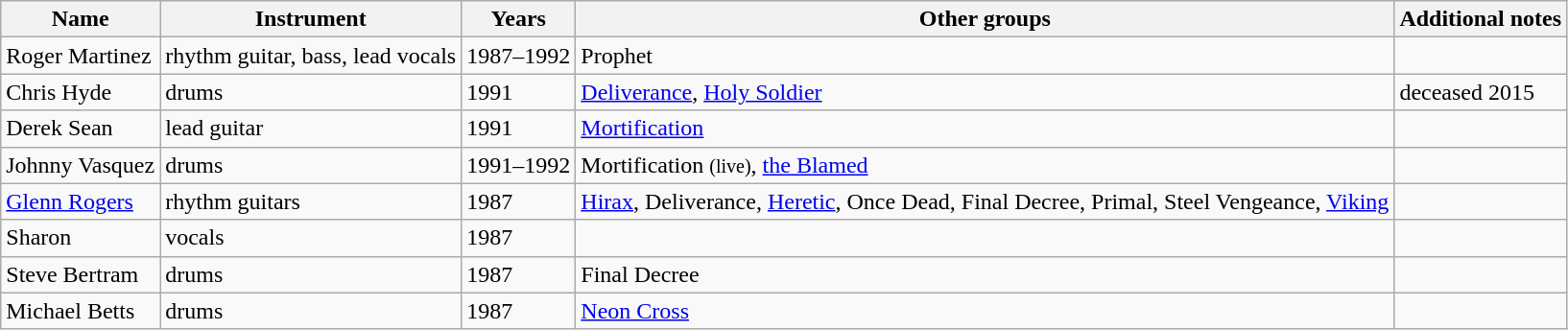<table class="wikitable">
<tr>
<th>Name</th>
<th>Instrument</th>
<th>Years</th>
<th>Other groups</th>
<th>Additional notes</th>
</tr>
<tr>
<td>Roger Martinez</td>
<td>rhythm guitar, bass, lead vocals</td>
<td>1987–1992</td>
<td>Prophet</td>
<td></td>
</tr>
<tr>
<td>Chris Hyde</td>
<td>drums</td>
<td>1991</td>
<td><a href='#'>Deliverance</a>, <a href='#'>Holy Soldier</a></td>
<td>deceased 2015</td>
</tr>
<tr>
<td>Derek Sean</td>
<td>lead guitar</td>
<td>1991</td>
<td><a href='#'>Mortification</a></td>
<td></td>
</tr>
<tr>
<td>Johnny Vasquez</td>
<td>drums</td>
<td>1991–1992</td>
<td>Mortification <small>(live)</small>, <a href='#'>the Blamed</a></td>
<td></td>
</tr>
<tr>
<td><a href='#'>Glenn Rogers</a></td>
<td>rhythm guitars</td>
<td>1987</td>
<td><a href='#'>Hirax</a>, Deliverance, <a href='#'>Heretic</a>, Once Dead, Final Decree, Primal, Steel Vengeance, <a href='#'>Viking</a></td>
<td></td>
</tr>
<tr>
<td>Sharon</td>
<td>vocals</td>
<td>1987</td>
<td></td>
<td></td>
</tr>
<tr>
<td>Steve Bertram</td>
<td>drums</td>
<td>1987</td>
<td>Final Decree</td>
<td></td>
</tr>
<tr>
<td>Michael Betts</td>
<td>drums</td>
<td>1987</td>
<td><a href='#'>Neon Cross</a></td>
<td></td>
</tr>
</table>
